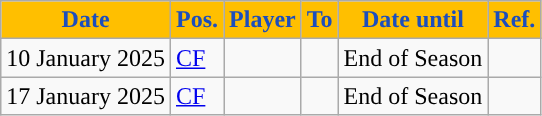<table class="wikitable plainrowheaders sortable">
<tr>
<th style="background:#ffbf00;color:#1C4EBD ">Date</th>
<th style="background:#ffbf00;color:#1C4EBD ">Pos.</th>
<th style="background:#ffbf00;color:#1C4EBD ">Player</th>
<th style="background:#ffbf00;color:#1C4EBD ">To</th>
<th style="background:#ffbf00;color:#1C4EBD ">Date until</th>
<th style="background:#ffbf00;color:#1C4EBD ">Ref.</th>
</tr>
<tr>
<td>10 January 2025</td>
<td><a href='#'>CF</a></td>
<td></td>
<td></td>
<td>End of Season</td>
<td></td>
</tr>
<tr>
<td>17 January 2025</td>
<td><a href='#'>CF</a></td>
<td></td>
<td></td>
<td>End of Season</td>
<td></td>
</tr>
</table>
